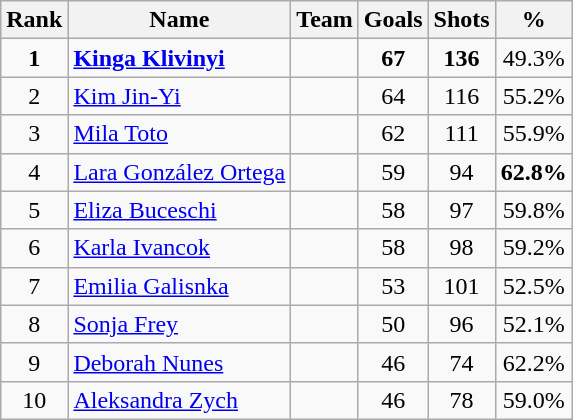<table class="wikitable" style="text-align: center;">
<tr>
<th>Rank</th>
<th>Name</th>
<th>Team</th>
<th>Goals</th>
<th>Shots</th>
<th>%</th>
</tr>
<tr>
<td><strong>1</strong></td>
<td align="left"><strong><a href='#'>Kinga Klivinyi</a></strong></td>
<td align="left"><strong></strong></td>
<td><strong>67</strong></td>
<td><strong>136</strong></td>
<td>49.3%</td>
</tr>
<tr>
<td>2</td>
<td align="left"><a href='#'>Kim Jin-Yi</a></td>
<td align="left"></td>
<td>64</td>
<td>116</td>
<td>55.2%</td>
</tr>
<tr>
<td>3</td>
<td align="left"><a href='#'>Mila Toto</a></td>
<td align="left"></td>
<td>62</td>
<td>111</td>
<td>55.9%</td>
</tr>
<tr>
<td>4</td>
<td align="left"><a href='#'>Lara González Ortega</a></td>
<td align="left"></td>
<td>59</td>
<td>94</td>
<td><strong>62.8%</strong></td>
</tr>
<tr>
<td>5</td>
<td align="left"><a href='#'>Eliza Buceschi</a></td>
<td align="left"></td>
<td>58</td>
<td>97</td>
<td>59.8%</td>
</tr>
<tr>
<td>6</td>
<td align="left"><a href='#'>Karla Ivancok</a></td>
<td align="left"></td>
<td>58</td>
<td>98</td>
<td>59.2%</td>
</tr>
<tr>
<td>7</td>
<td align="left"><a href='#'>Emilia Galisnka</a></td>
<td align="left"></td>
<td>53</td>
<td>101</td>
<td>52.5%</td>
</tr>
<tr>
<td>8</td>
<td align="left"><a href='#'>Sonja Frey</a></td>
<td align="left"></td>
<td>50</td>
<td>96</td>
<td>52.1%</td>
</tr>
<tr>
<td>9</td>
<td align="left"><a href='#'>Deborah Nunes</a></td>
<td align="left"></td>
<td>46</td>
<td>74</td>
<td>62.2%</td>
</tr>
<tr>
<td>10</td>
<td align="left"><a href='#'>Aleksandra Zych</a></td>
<td align="left"></td>
<td>46</td>
<td>78</td>
<td>59.0%</td>
</tr>
</table>
